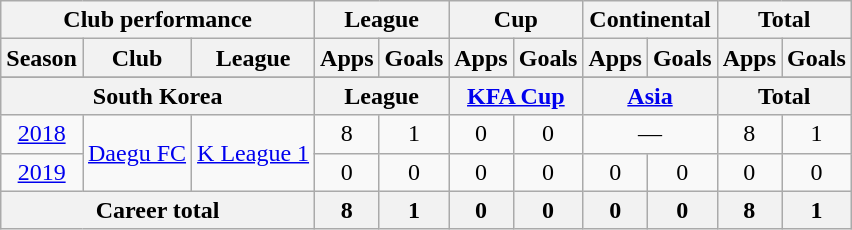<table class="wikitable" style="text-align:center">
<tr>
<th colspan=3>Club performance</th>
<th colspan=2>League</th>
<th colspan=2>Cup</th>
<th colspan=2>Continental</th>
<th colspan=2>Total</th>
</tr>
<tr>
<th>Season</th>
<th>Club</th>
<th>League</th>
<th>Apps</th>
<th>Goals</th>
<th>Apps</th>
<th>Goals</th>
<th>Apps</th>
<th>Goals</th>
<th>Apps</th>
<th>Goals</th>
</tr>
<tr>
</tr>
<tr>
<th colspan=3>South Korea</th>
<th colspan=2>League</th>
<th colspan=2><a href='#'>KFA Cup</a></th>
<th colspan=2><a href='#'>Asia</a></th>
<th colspan=2>Total</th>
</tr>
<tr>
<td><a href='#'>2018</a></td>
<td rowspan="2"><a href='#'>Daegu FC</a></td>
<td rowspan="2"><a href='#'>K League 1</a></td>
<td>8</td>
<td>1</td>
<td>0</td>
<td>0</td>
<td colspan="2">—</td>
<td>8</td>
<td>1</td>
</tr>
<tr>
<td><a href='#'>2019</a></td>
<td>0</td>
<td>0</td>
<td>0</td>
<td>0</td>
<td>0</td>
<td>0</td>
<td>0</td>
<td>0</td>
</tr>
<tr>
<th colspan=3>Career total</th>
<th>8</th>
<th>1</th>
<th>0</th>
<th>0</th>
<th>0</th>
<th>0</th>
<th>8</th>
<th>1</th>
</tr>
</table>
